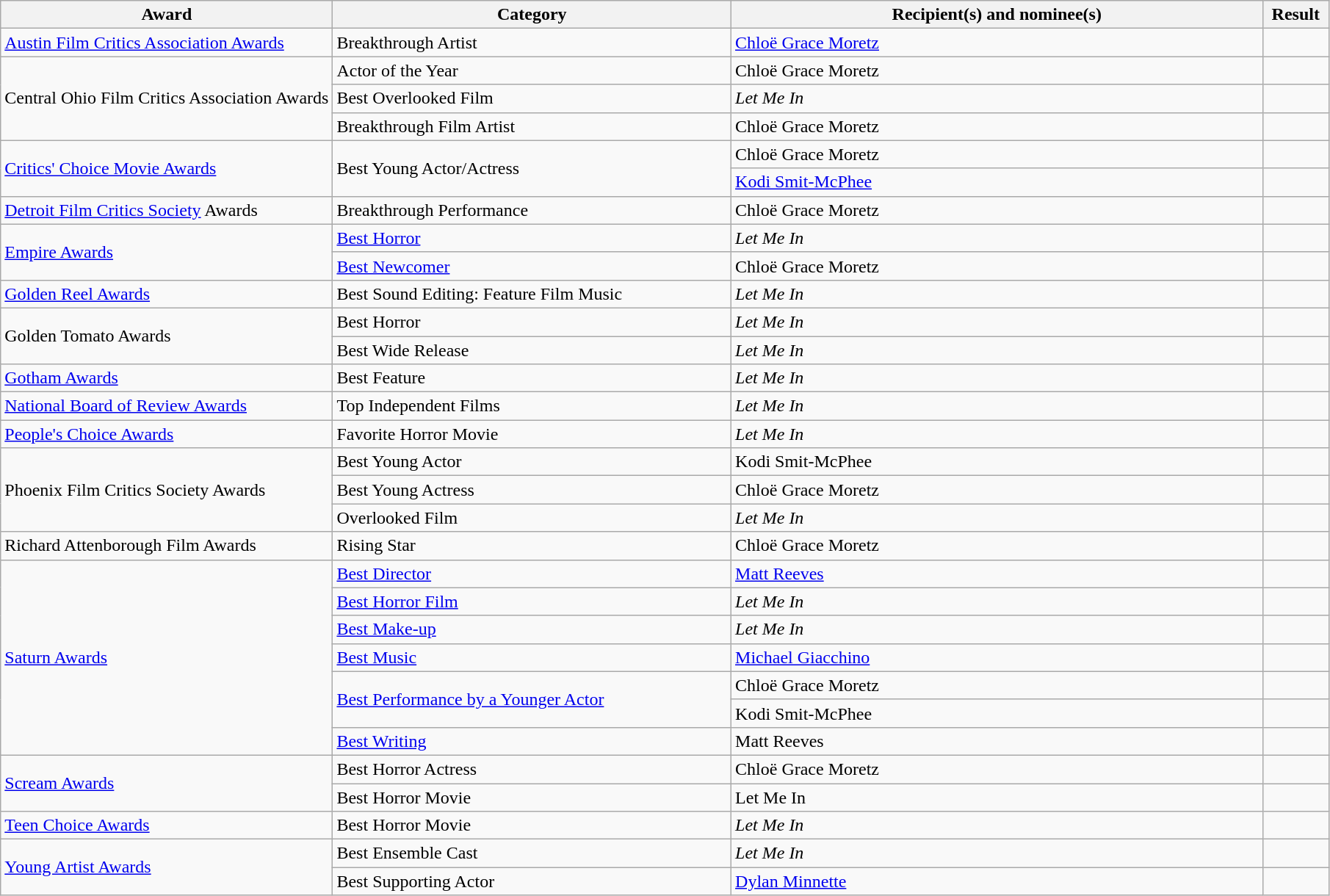<table class="wikitable sortable">
<tr>
<th width="25%">Award</th>
<th width="30%">Category</th>
<th width="40%">Recipient(s) and nominee(s)</th>
<th width="15%">Result</th>
</tr>
<tr>
<td><a href='#'>Austin Film Critics Association Awards</a></td>
<td>Breakthrough Artist</td>
<td data-sort-value="Moretz, Chloë Grace"><a href='#'>Chloë Grace Moretz</a></td>
<td></td>
</tr>
<tr>
<td rowspan="3">Central Ohio Film Critics Association Awards</td>
<td>Actor of the Year</td>
<td data-sort-value="Moretz, Chloë Grace">Chloë Grace Moretz</td>
<td></td>
</tr>
<tr>
<td>Best Overlooked Film</td>
<td><em>Let Me In</em></td>
<td></td>
</tr>
<tr>
<td>Breakthrough Film Artist</td>
<td data-sort-value="Moretz, Chloë Grace">Chloë Grace Moretz</td>
<td></td>
</tr>
<tr>
<td rowspan="2"><a href='#'>Critics' Choice Movie Awards</a></td>
<td rowspan="2">Best Young Actor/Actress</td>
<td data-sort-value="Moretz, Chloë Grace">Chloë Grace Moretz</td>
<td></td>
</tr>
<tr>
<td data-sort-value="Smit-McPhee, Kodi"><a href='#'>Kodi Smit-McPhee</a></td>
<td></td>
</tr>
<tr>
<td><a href='#'>Detroit Film Critics Society</a> Awards</td>
<td>Breakthrough Performance</td>
<td data-sort-value="Moretz, Chloë Grace">Chloë Grace Moretz</td>
<td></td>
</tr>
<tr>
<td rowspan="2"><a href='#'>Empire Awards</a></td>
<td><a href='#'>Best Horror</a></td>
<td><em>Let Me In</em></td>
<td></td>
</tr>
<tr>
<td><a href='#'>Best Newcomer</a></td>
<td data-sort-value="Moretz, Chloë Grace">Chloë Grace Moretz</td>
<td></td>
</tr>
<tr>
<td><a href='#'>Golden Reel Awards</a></td>
<td>Best Sound Editing: Feature Film Music</td>
<td><em>Let Me In</em></td>
<td></td>
</tr>
<tr>
<td rowspan=2>Golden Tomato Awards</td>
<td>Best Horror</td>
<td><em>Let Me In</em></td>
<td></td>
</tr>
<tr>
<td>Best Wide Release</td>
<td><em>Let Me In</em></td>
<td></td>
</tr>
<tr>
<td><a href='#'>Gotham Awards</a></td>
<td>Best Feature</td>
<td><em>Let Me In</em></td>
<td></td>
</tr>
<tr>
<td><a href='#'>National Board of Review Awards</a></td>
<td>Top Independent Films</td>
<td><em>Let Me In</em></td>
<td></td>
</tr>
<tr>
<td><a href='#'>People's Choice Awards</a></td>
<td>Favorite Horror Movie</td>
<td><em>Let Me In</em></td>
<td></td>
</tr>
<tr>
<td rowspan="3">Phoenix Film Critics Society Awards</td>
<td>Best Young Actor</td>
<td data-sort-value="Smit-McPhee, Kodi">Kodi Smit-McPhee</td>
<td></td>
</tr>
<tr>
<td>Best Young Actress</td>
<td data-sort-value="Moretz, Chloë Grace">Chloë Grace Moretz</td>
<td></td>
</tr>
<tr>
<td>Overlooked Film</td>
<td><em>Let Me In</em></td>
<td></td>
</tr>
<tr>
<td>Richard Attenborough Film Awards</td>
<td>Rising Star</td>
<td data-sort-value="Moretz, Chloë Grace">Chloë Grace Moretz</td>
<td></td>
</tr>
<tr>
<td rowspan="7"><a href='#'>Saturn Awards</a></td>
<td><a href='#'>Best Director</a></td>
<td data-sort-value="Reeves, Matt"><a href='#'>Matt Reeves</a></td>
<td></td>
</tr>
<tr>
<td><a href='#'>Best Horror Film</a></td>
<td><em>Let Me In</em></td>
<td></td>
</tr>
<tr>
<td><a href='#'>Best Make-up</a></td>
<td><em>Let Me In</em></td>
<td></td>
</tr>
<tr>
<td><a href='#'>Best Music</a></td>
<td data-sort-value="Giacchino, Michael"><a href='#'>Michael Giacchino</a></td>
<td></td>
</tr>
<tr>
<td rowspan="2"><a href='#'>Best Performance by a Younger Actor</a></td>
<td data-sort-value="Moretz, Chloë Grace">Chloë Grace Moretz</td>
<td></td>
</tr>
<tr>
<td data-sort-value="Smit-McPhee, Kodi">Kodi Smit-McPhee</td>
<td></td>
</tr>
<tr>
<td><a href='#'>Best Writing</a></td>
<td data-sort-value="Reeves, Matt">Matt Reeves</td>
<td></td>
</tr>
<tr>
<td rowspan="2"><a href='#'>Scream Awards</a></td>
<td>Best Horror Actress</td>
<td data-sort-value="Moretz, Chloë Grace">Chloë Grace Moretz</td>
<td></td>
</tr>
<tr>
<td>Best Horror Movie</td>
<td>Let Me In</td>
<td></td>
</tr>
<tr>
<td><a href='#'>Teen Choice Awards</a></td>
<td>Best Horror Movie</td>
<td><em>Let Me In</em></td>
<td></td>
</tr>
<tr>
<td rowspan="2"><a href='#'>Young Artist Awards</a></td>
<td>Best Ensemble Cast</td>
<td><em>Let Me In</em></td>
<td></td>
</tr>
<tr>
<td>Best Supporting Actor</td>
<td data-sort-value="Minette, Dylan"><a href='#'>Dylan Minnette</a></td>
<td></td>
</tr>
</table>
